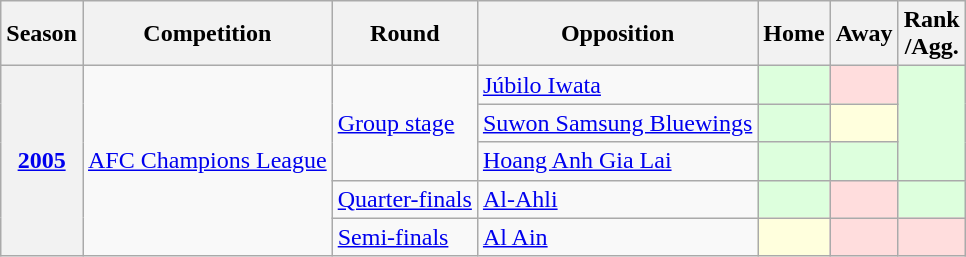<table class="wikitable plainrowheaders">
<tr>
<th scope="col">Season</th>
<th scope="col">Competition</th>
<th scope="col">Round</th>
<th scope="col">Opposition</th>
<th scope="col">Home</th>
<th scope="col">Away</th>
<th scope="col">Rank<br>/Agg.</th>
</tr>
<tr>
<th rowspan="5" scope="row" style="text-align:center"><a href='#'>2005</a></th>
<td rowspan="5"><a href='#'>AFC Champions League</a></td>
<td rowspan="3"><a href='#'>Group stage</a></td>
<td> <a href='#'>Júbilo Iwata</a></td>
<td style="background:#dfd;"></td>
<td style="background:#fdd;"></td>
<td rowspan="3" style="background:#dfd;"></td>
</tr>
<tr>
<td> <a href='#'>Suwon Samsung Bluewings</a></td>
<td style="background:#dfd;"></td>
<td style="background:#ffd;"></td>
</tr>
<tr>
<td> <a href='#'>Hoang Anh Gia Lai</a></td>
<td style="background:#dfd;"></td>
<td style="background:#dfd;"></td>
</tr>
<tr>
<td><a href='#'>Quarter-finals</a></td>
<td> <a href='#'>Al-Ahli</a></td>
<td style="background:#dfd;"></td>
<td style="background:#fdd;"></td>
<td style="background:#dfd;"></td>
</tr>
<tr>
<td><a href='#'>Semi-finals</a></td>
<td> <a href='#'>Al Ain</a></td>
<td style="background:#ffd;"></td>
<td style="background:#fdd;"></td>
<td style="background:#fdd;"></td>
</tr>
</table>
